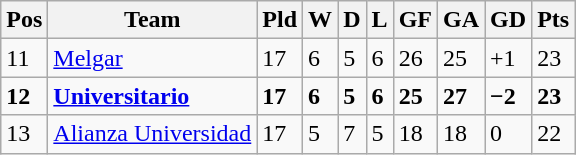<table class="wikitable">
<tr>
<th><abbr>Pos</abbr></th>
<th>Team</th>
<th><abbr>Pld</abbr></th>
<th><abbr>W</abbr></th>
<th><abbr>D</abbr></th>
<th><abbr>L</abbr></th>
<th><abbr>GF</abbr></th>
<th><abbr>GA</abbr></th>
<th><abbr>GD</abbr></th>
<th><abbr>Pts</abbr></th>
</tr>
<tr>
<td>11</td>
<td><a href='#'>Melgar</a></td>
<td>17</td>
<td>6</td>
<td>5</td>
<td>6</td>
<td>26</td>
<td>25</td>
<td>+1</td>
<td>23</td>
</tr>
<tr>
<td><strong>12</strong></td>
<td><a href='#'><strong>Universitario</strong></a></td>
<td><strong>17</strong></td>
<td><strong>6</strong></td>
<td><strong>5</strong></td>
<td><strong>6</strong></td>
<td><strong>25</strong></td>
<td><strong>27</strong></td>
<td><strong>−2</strong></td>
<td><strong>23</strong></td>
</tr>
<tr>
<td>13</td>
<td><a href='#'>Alianza Universidad</a></td>
<td>17</td>
<td>5</td>
<td>7</td>
<td>5</td>
<td>18</td>
<td>18</td>
<td>0</td>
<td>22</td>
</tr>
</table>
